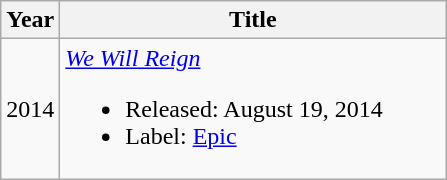<table class="wikitable">
<tr>
<th>Year</th>
<th style="width:250px;">Title</th>
</tr>
<tr>
<td>2014</td>
<td><em><a href='#'>We Will Reign</a></em><br><ul><li>Released: August 19, 2014</li><li>Label: <a href='#'>Epic</a></li></ul></td>
</tr>
</table>
